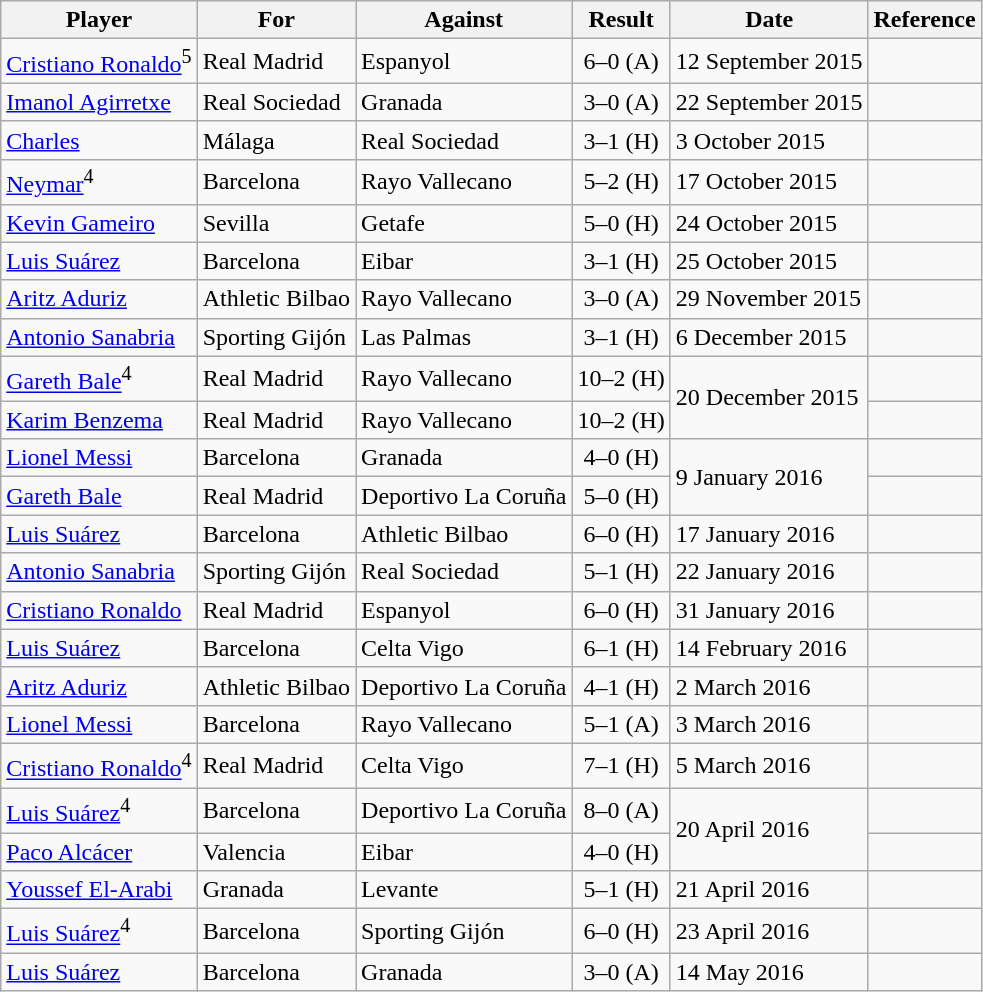<table class="wikitable sortable">
<tr>
<th>Player</th>
<th>For</th>
<th>Against</th>
<th>Result</th>
<th>Date</th>
<th>Reference</th>
</tr>
<tr>
<td> <a href='#'>Cristiano Ronaldo</a><sup>5</sup></td>
<td>Real Madrid</td>
<td>Espanyol</td>
<td style="text-align:center">6–0 (A)</td>
<td>12 September 2015</td>
<td></td>
</tr>
<tr>
<td> <a href='#'>Imanol Agirretxe</a></td>
<td>Real Sociedad</td>
<td>Granada</td>
<td style="text-align:center">3–0 (A)</td>
<td>22 September 2015</td>
<td></td>
</tr>
<tr>
<td> <a href='#'>Charles</a></td>
<td>Málaga</td>
<td>Real Sociedad</td>
<td style="text-align:center">3–1 (H)</td>
<td>3 October 2015</td>
<td></td>
</tr>
<tr>
<td> <a href='#'>Neymar</a><sup>4</sup></td>
<td>Barcelona</td>
<td>Rayo Vallecano</td>
<td style="text-align:center">5–2 (H)</td>
<td>17 October 2015</td>
<td></td>
</tr>
<tr>
<td> <a href='#'>Kevin Gameiro</a></td>
<td>Sevilla</td>
<td>Getafe</td>
<td style="text-align:center">5–0 (H)</td>
<td>24 October 2015</td>
<td></td>
</tr>
<tr>
<td> <a href='#'>Luis Suárez</a></td>
<td>Barcelona</td>
<td>Eibar</td>
<td style="text-align:center">3–1 (H)</td>
<td>25 October 2015</td>
<td></td>
</tr>
<tr>
<td> <a href='#'>Aritz Aduriz</a></td>
<td>Athletic Bilbao</td>
<td>Rayo Vallecano</td>
<td style="text-align:center">3–0 (A)</td>
<td>29 November 2015</td>
<td></td>
</tr>
<tr>
<td> <a href='#'>Antonio Sanabria</a></td>
<td>Sporting Gijón</td>
<td>Las Palmas</td>
<td style="text-align:center">3–1 (H)</td>
<td>6 December 2015</td>
<td></td>
</tr>
<tr>
<td> <a href='#'>Gareth Bale</a><sup>4</sup></td>
<td>Real Madrid</td>
<td>Rayo Vallecano</td>
<td style="text-align:center">10–2 (H)</td>
<td rowspan=2>20 December 2015</td>
<td></td>
</tr>
<tr>
<td> <a href='#'>Karim Benzema</a></td>
<td>Real Madrid</td>
<td>Rayo Vallecano</td>
<td style="text-align:center">10–2 (H)</td>
<td></td>
</tr>
<tr>
<td> <a href='#'>Lionel Messi</a></td>
<td>Barcelona</td>
<td>Granada</td>
<td style="text-align:center">4–0 (H)</td>
<td rowspan=2>9 January 2016</td>
<td></td>
</tr>
<tr>
<td> <a href='#'>Gareth Bale</a></td>
<td>Real Madrid</td>
<td>Deportivo La Coruña</td>
<td style="text-align:center">5–0 (H)</td>
<td></td>
</tr>
<tr>
<td> <a href='#'>Luis Suárez</a></td>
<td>Barcelona</td>
<td>Athletic Bilbao</td>
<td style="text-align:center">6–0 (H)</td>
<td>17 January 2016</td>
<td></td>
</tr>
<tr>
<td> <a href='#'>Antonio Sanabria</a></td>
<td>Sporting Gijón</td>
<td>Real Sociedad</td>
<td style="text-align:center">5–1 (H)</td>
<td>22 January 2016</td>
<td></td>
</tr>
<tr>
<td> <a href='#'>Cristiano Ronaldo</a></td>
<td>Real Madrid</td>
<td>Espanyol</td>
<td style="text-align:center">6–0 (H)</td>
<td>31 January 2016</td>
<td> </td>
</tr>
<tr>
<td> <a href='#'>Luis Suárez</a></td>
<td>Barcelona</td>
<td>Celta Vigo</td>
<td style="text-align:center">6–1 (H)</td>
<td>14 February 2016</td>
<td></td>
</tr>
<tr>
<td> <a href='#'>Aritz Aduriz</a></td>
<td>Athletic Bilbao</td>
<td>Deportivo La Coruña</td>
<td style="text-align:center">4–1 (H)</td>
<td>2 March 2016</td>
<td></td>
</tr>
<tr>
<td> <a href='#'>Lionel Messi</a></td>
<td>Barcelona</td>
<td>Rayo Vallecano</td>
<td style="text-align:center">5–1 (A)</td>
<td>3 March 2016</td>
<td></td>
</tr>
<tr>
<td> <a href='#'>Cristiano Ronaldo</a><sup>4</sup></td>
<td>Real Madrid</td>
<td>Celta Vigo</td>
<td style="text-align:center">7–1 (H)</td>
<td>5 March 2016</td>
<td></td>
</tr>
<tr>
<td> <a href='#'>Luis Suárez</a><sup>4</sup></td>
<td>Barcelona</td>
<td>Deportivo La Coruña</td>
<td style="text-align:center">8–0 (A)</td>
<td rowspan=2>20 April 2016</td>
<td></td>
</tr>
<tr>
<td> <a href='#'>Paco Alcácer</a></td>
<td>Valencia</td>
<td>Eibar</td>
<td style="text-align:center">4–0 (H)</td>
<td></td>
</tr>
<tr>
<td> <a href='#'>Youssef El-Arabi</a></td>
<td>Granada</td>
<td>Levante</td>
<td style="text-align:center">5–1 (H)</td>
<td>21 April 2016</td>
<td></td>
</tr>
<tr>
<td> <a href='#'>Luis Suárez</a><sup>4</sup></td>
<td>Barcelona</td>
<td>Sporting Gijón</td>
<td style="text-align:center">6–0 (H)</td>
<td>23 April 2016</td>
<td></td>
</tr>
<tr>
<td> <a href='#'>Luis Suárez</a></td>
<td>Barcelona</td>
<td>Granada</td>
<td style="text-align:center">3–0 (A)</td>
<td>14 May 2016</td>
<td></td>
</tr>
</table>
